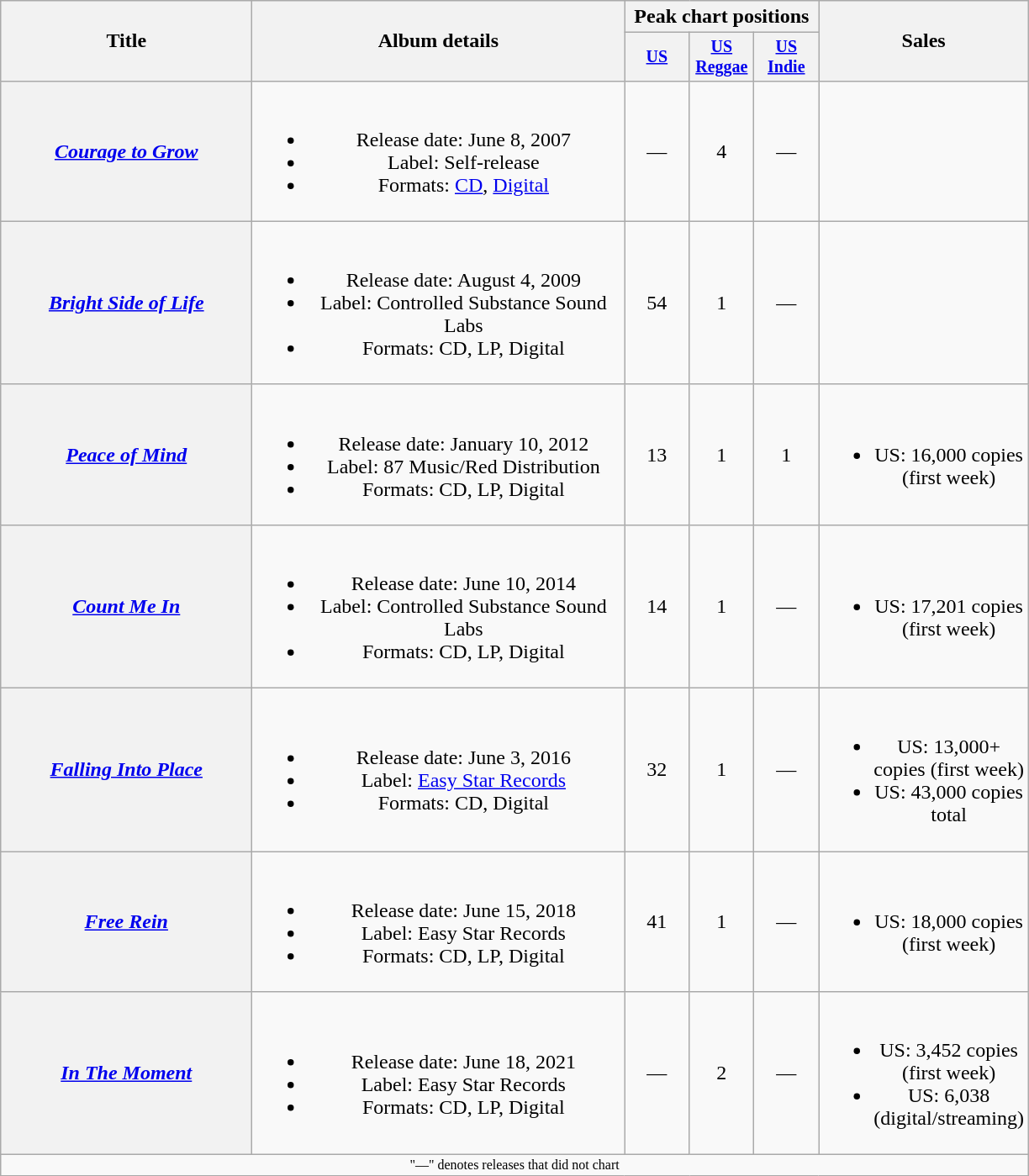<table class="wikitable plainrowheaders" style="text-align:center;">
<tr>
<th rowspan="2" style="width:12em;">Title</th>
<th rowspan="2" style="width:18em;">Album details</th>
<th colspan="3">Peak chart positions</th>
<th rowspan="2" style="width:9em;">Sales</th>
</tr>
<tr style="font-size:smaller;">
<th width="45"><a href='#'>US</a><br></th>
<th width="45"><a href='#'>US Reggae</a><br></th>
<th width="45"><a href='#'>US Indie</a><br></th>
</tr>
<tr>
<th scope="row"><em><a href='#'>Courage to Grow</a></em></th>
<td><br><ul><li>Release date: June 8, 2007</li><li>Label: Self-release</li><li>Formats: <a href='#'>CD</a>, <a href='#'>Digital</a></li></ul></td>
<td>—</td>
<td>4</td>
<td>—</td>
<td></td>
</tr>
<tr>
<th scope="row"><em><a href='#'>Bright Side of Life</a></em></th>
<td><br><ul><li>Release date: August 4, 2009</li><li>Label: Controlled Substance Sound Labs</li><li>Formats: CD, LP, Digital</li></ul></td>
<td>54</td>
<td>1</td>
<td>—</td>
<td></td>
</tr>
<tr>
<th scope="row"><em><a href='#'>Peace of Mind</a></em></th>
<td><br><ul><li>Release date: January 10, 2012</li><li>Label: 87 Music/Red Distribution</li><li>Formats: CD, LP, Digital</li></ul></td>
<td>13</td>
<td>1</td>
<td>1</td>
<td><br><ul><li>US: 16,000 copies (first week)</li></ul></td>
</tr>
<tr>
<th scope="row"><em><a href='#'>Count Me In</a></em></th>
<td><br><ul><li>Release date: June 10, 2014</li><li>Label: Controlled Substance Sound Labs</li><li>Formats: CD, LP, Digital</li></ul></td>
<td>14</td>
<td>1</td>
<td>—</td>
<td><br><ul><li>US: 17,201 copies (first week)</li></ul></td>
</tr>
<tr>
<th scope="row"><em><a href='#'>Falling Into Place</a></em></th>
<td><br><ul><li>Release date: June 3, 2016</li><li>Label: <a href='#'>Easy Star Records</a></li><li>Formats: CD, Digital</li></ul></td>
<td>32</td>
<td>1</td>
<td>—</td>
<td><br><ul><li>US: 13,000+ copies (first week)</li><li>US: 43,000 copies total</li></ul></td>
</tr>
<tr>
<th scope="row"><em><a href='#'>Free Rein</a></em></th>
<td><br><ul><li>Release date: June 15, 2018</li><li>Label: Easy Star Records</li><li>Formats: CD, LP, Digital</li></ul></td>
<td>41</td>
<td>1</td>
<td>—</td>
<td><br><ul><li>US: 18,000 copies (first week)</li></ul></td>
</tr>
<tr>
<th scope="row"><em><a href='#'>In The Moment</a></em></th>
<td><br><ul><li>Release date: June 18, 2021</li><li>Label: Easy Star Records</li><li>Formats: CD, LP, Digital</li></ul></td>
<td>—</td>
<td>2</td>
<td>—</td>
<td><br><ul><li>US: 3,452 copies (first week)</li><li>US: 6,038 (digital/streaming)</li></ul></td>
</tr>
<tr>
<td colspan="10" style="font-size:8pt">"—" denotes releases that did not chart</td>
</tr>
</table>
